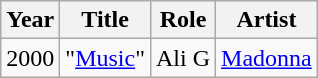<table class="wikitable plainrowheaders sortable">
<tr>
<th scope="col">Year</th>
<th scope="col">Title</th>
<th scope="col">Role</th>
<th scope="col">Artist</th>
</tr>
<tr>
<td>2000</td>
<td>"<a href='#'>Music</a>"</td>
<td>Ali G</td>
<td><a href='#'>Madonna</a></td>
</tr>
</table>
